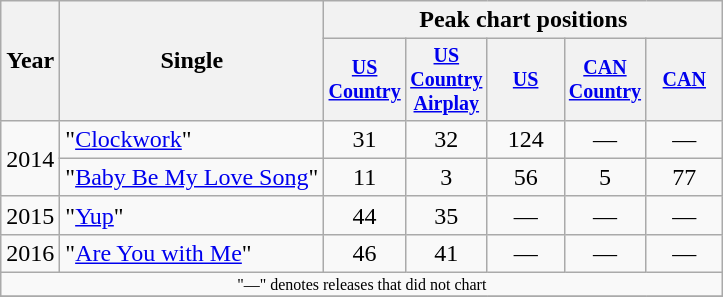<table class="wikitable" style="text-align:center;">
<tr>
<th rowspan="2">Year</th>
<th rowspan="2">Single</th>
<th colspan="5">Peak chart positions</th>
</tr>
<tr style="font-size:smaller;">
<th width="45"><a href='#'>US Country</a><br></th>
<th width="45"><a href='#'>US Country Airplay</a><br></th>
<th width="45"><a href='#'>US</a><br></th>
<th width="45"><a href='#'>CAN Country</a><br></th>
<th width="45"><a href='#'>CAN</a><br></th>
</tr>
<tr>
<td rowspan="2">2014</td>
<td align="left">"<a href='#'>Clockwork</a>"</td>
<td>31</td>
<td>32</td>
<td>124</td>
<td>—</td>
<td>—</td>
</tr>
<tr>
<td align="left">"<a href='#'>Baby Be My Love Song</a>"</td>
<td>11</td>
<td>3</td>
<td>56</td>
<td>5</td>
<td>77</td>
</tr>
<tr>
<td>2015</td>
<td align="left">"<a href='#'>Yup</a>"</td>
<td>44</td>
<td>35</td>
<td>—</td>
<td>—</td>
<td>—</td>
</tr>
<tr>
<td>2016</td>
<td align="left">"<a href='#'>Are You with Me</a>"</td>
<td>46</td>
<td>41</td>
<td>—</td>
<td>—</td>
<td>—</td>
</tr>
<tr>
<td colspan="7" style="font-size:8pt">"—" denotes releases that did not chart</td>
</tr>
<tr>
</tr>
</table>
